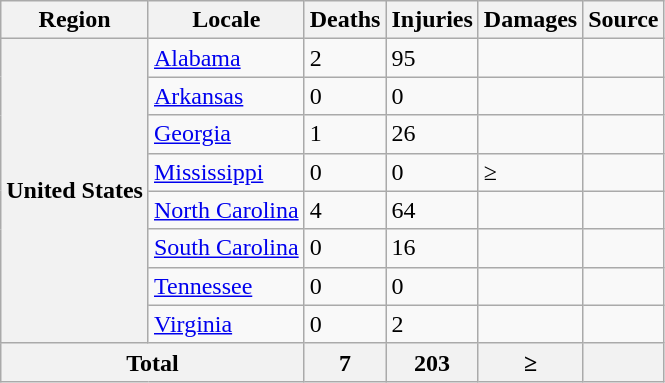<table class="wikitable"  style="float:left; margin:10px;">
<tr>
<th>Region</th>
<th>Locale</th>
<th>Deaths</th>
<th>Injuries</th>
<th>Damages</th>
<th>Source</th>
</tr>
<tr>
<th rowspan="8">United States</th>
<td rowspan="1"><a href='#'>Alabama</a></td>
<td>2</td>
<td>95</td>
<td></td>
<td></td>
</tr>
<tr>
<td rowspan="1"><a href='#'>Arkansas</a></td>
<td>0</td>
<td>0</td>
<td></td>
<td></td>
</tr>
<tr>
<td rowspan="1"><a href='#'>Georgia</a></td>
<td>1</td>
<td>26</td>
<td></td>
<td></td>
</tr>
<tr>
<td rowspan="1"><a href='#'>Mississippi</a></td>
<td>0</td>
<td>0</td>
<td>≥ </td>
<td></td>
</tr>
<tr>
<td rowspan="1"><a href='#'>North Carolina</a></td>
<td>4</td>
<td>64</td>
<td></td>
<td></td>
</tr>
<tr>
<td rowspan="1"><a href='#'>South Carolina</a></td>
<td>0</td>
<td>16</td>
<td></td>
<td></td>
</tr>
<tr>
<td rowspan="1"><a href='#'>Tennessee</a></td>
<td>0</td>
<td>0</td>
<td></td>
<td></td>
</tr>
<tr>
<td rowspan="1"><a href='#'>Virginia</a></td>
<td>0</td>
<td>2</td>
<td></td>
<td></td>
</tr>
<tr>
<th colspan="2">Total</th>
<th colspan="">7</th>
<th colspan="">203</th>
<th colspan="">≥ </th>
<th colspan=""></th>
</tr>
</table>
